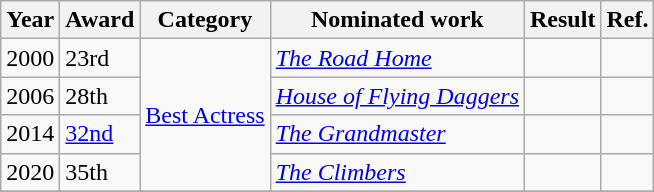<table class="wikitable">
<tr>
<th>Year</th>
<th>Award</th>
<th>Category</th>
<th>Nominated work</th>
<th>Result</th>
<th>Ref.</th>
</tr>
<tr>
<td>2000</td>
<td>23rd</td>
<td rowspan=4><a href='#'>Best Actress</a></td>
<td><em><a href='#'>The Road Home</a></em></td>
<td></td>
<td></td>
</tr>
<tr>
<td>2006</td>
<td>28th</td>
<td><em><a href='#'>House of Flying Daggers</a></em></td>
<td></td>
<td></td>
</tr>
<tr>
<td>2014</td>
<td><a href='#'>32nd</a></td>
<td><em><a href='#'>The Grandmaster</a></em></td>
<td></td>
<td></td>
</tr>
<tr>
<td>2020</td>
<td>35th</td>
<td><em><a href='#'>The Climbers</a></em></td>
<td></td>
<td></td>
</tr>
<tr>
</tr>
</table>
